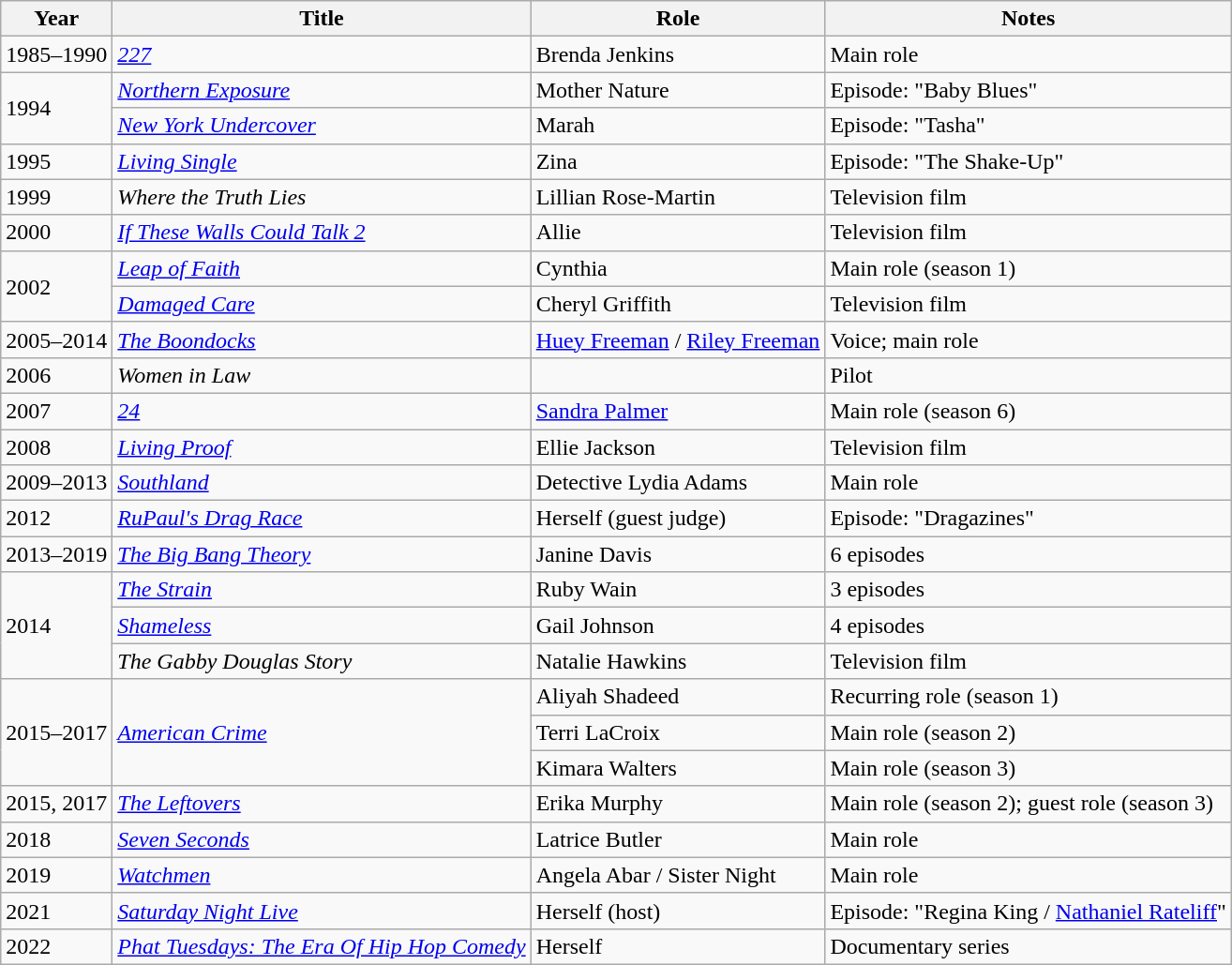<table class="wikitable sortable">
<tr>
<th>Year</th>
<th>Title</th>
<th>Role</th>
<th class="unsortable">Notes</th>
</tr>
<tr>
<td>1985–1990</td>
<td><em><a href='#'>227</a></em></td>
<td>Brenda Jenkins</td>
<td>Main role</td>
</tr>
<tr>
<td rowspan="2">1994</td>
<td><em><a href='#'>Northern Exposure</a></em></td>
<td>Mother Nature</td>
<td>Episode: "Baby Blues"</td>
</tr>
<tr>
<td><em><a href='#'>New York Undercover</a></em></td>
<td>Marah</td>
<td>Episode: "Tasha"</td>
</tr>
<tr>
<td>1995</td>
<td><em><a href='#'>Living Single</a></em></td>
<td>Zina</td>
<td>Episode: "The Shake-Up"</td>
</tr>
<tr>
<td>1999</td>
<td><em>Where the Truth Lies</em></td>
<td>Lillian Rose-Martin</td>
<td>Television film</td>
</tr>
<tr>
<td>2000</td>
<td><em><a href='#'>If These Walls Could Talk 2</a></em></td>
<td>Allie</td>
<td>Television film</td>
</tr>
<tr>
<td rowspan="2">2002</td>
<td><em><a href='#'>Leap of Faith</a></em></td>
<td>Cynthia</td>
<td>Main role (season 1)</td>
</tr>
<tr>
<td><em><a href='#'>Damaged Care</a></em></td>
<td>Cheryl Griffith</td>
<td>Television film</td>
</tr>
<tr>
<td>2005–2014</td>
<td data-sort-value="Boondocks, The"><em><a href='#'>The Boondocks</a></em></td>
<td><a href='#'>Huey Freeman</a> / <a href='#'>Riley Freeman</a></td>
<td>Voice; main role</td>
</tr>
<tr>
<td>2006</td>
<td><em>Women in Law</em></td>
<td></td>
<td>Pilot</td>
</tr>
<tr>
<td>2007</td>
<td><em><a href='#'>24</a></em></td>
<td><a href='#'>Sandra Palmer</a></td>
<td>Main role (season 6)</td>
</tr>
<tr>
<td>2008</td>
<td><em><a href='#'>Living Proof</a></em></td>
<td>Ellie Jackson</td>
<td>Television film</td>
</tr>
<tr>
<td>2009–2013</td>
<td><em><a href='#'>Southland</a></em></td>
<td>Detective Lydia Adams</td>
<td>Main role</td>
</tr>
<tr>
<td>2012</td>
<td><em><a href='#'>RuPaul's Drag Race</a></em></td>
<td>Herself (guest judge)</td>
<td>Episode: "Dragazines"</td>
</tr>
<tr>
<td>2013–2019</td>
<td data-sort-value="Big Ban Theory, The"><em><a href='#'>The Big Bang Theory</a></em></td>
<td>Janine Davis</td>
<td>6 episodes</td>
</tr>
<tr>
<td rowspan="3">2014</td>
<td data-sort-value="Strain, The"><em><a href='#'>The Strain</a></em></td>
<td>Ruby Wain</td>
<td>3 episodes</td>
</tr>
<tr>
<td><em><a href='#'>Shameless</a></em></td>
<td>Gail Johnson</td>
<td>4 episodes</td>
</tr>
<tr>
<td data-sort-value="Gabby Douglas Story, the"><em>The Gabby Douglas Story</em></td>
<td>Natalie Hawkins</td>
<td>Television film</td>
</tr>
<tr>
<td rowspan=3>2015–2017</td>
<td rowspan=3><em><a href='#'>American Crime</a></em></td>
<td>Aliyah Shadeed</td>
<td>Recurring role (season 1)</td>
</tr>
<tr>
<td>Terri LaCroix</td>
<td>Main role (season 2)</td>
</tr>
<tr>
<td>Kimara Walters</td>
<td>Main role (season 3)</td>
</tr>
<tr>
<td>2015, 2017</td>
<td data-sort-value="Leftovers, The"><em><a href='#'>The Leftovers</a></em></td>
<td>Erika Murphy</td>
<td>Main role (season 2); guest role (season 3)</td>
</tr>
<tr>
<td>2018</td>
<td><em><a href='#'>Seven Seconds</a></em></td>
<td>Latrice Butler</td>
<td>Main role</td>
</tr>
<tr>
<td>2019</td>
<td><em><a href='#'>Watchmen</a></em></td>
<td>Angela Abar / Sister Night</td>
<td>Main role</td>
</tr>
<tr>
<td>2021</td>
<td><em><a href='#'>Saturday Night Live</a></em></td>
<td>Herself (host)</td>
<td>Episode: "Regina King / <a href='#'>Nathaniel Rateliff</a>"</td>
</tr>
<tr>
<td>2022</td>
<td><em><a href='#'>Phat Tuesdays: The Era Of Hip Hop Comedy</a></em></td>
<td>Herself</td>
<td>Documentary series</td>
</tr>
</table>
